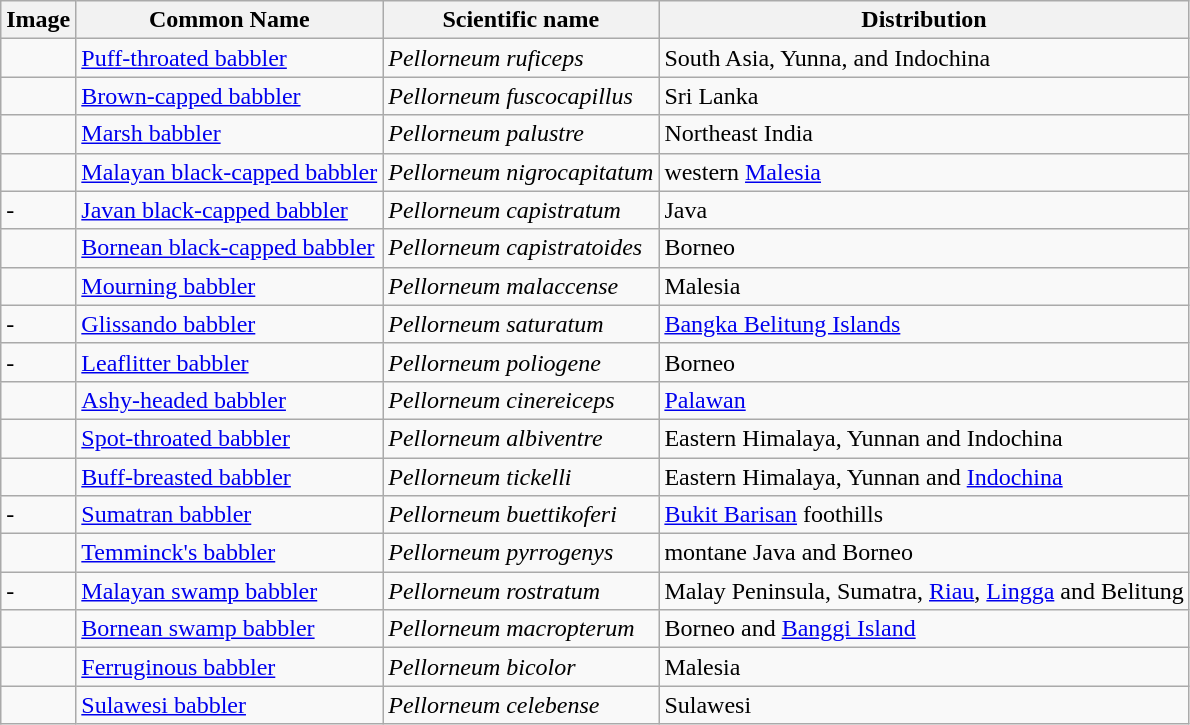<table class="wikitable">
<tr>
<th>Image</th>
<th>Common Name</th>
<th>Scientific name</th>
<th>Distribution</th>
</tr>
<tr>
<td></td>
<td><a href='#'>Puff-throated babbler</a></td>
<td><em>Pellorneum ruficeps</em></td>
<td>South Asia, Yunna, and Indochina</td>
</tr>
<tr>
<td></td>
<td><a href='#'>Brown-capped babbler</a></td>
<td><em>Pellorneum fuscocapillus</em></td>
<td>Sri Lanka</td>
</tr>
<tr>
<td></td>
<td><a href='#'>Marsh babbler</a></td>
<td><em>Pellorneum palustre</em></td>
<td>Northeast India</td>
</tr>
<tr>
<td></td>
<td><a href='#'>Malayan black-capped babbler</a></td>
<td><em>Pellorneum nigrocapitatum</em></td>
<td>western <a href='#'>Malesia</a></td>
</tr>
<tr>
<td>-</td>
<td><a href='#'>Javan black-capped babbler</a></td>
<td><em>Pellorneum capistratum</em></td>
<td>Java</td>
</tr>
<tr>
<td></td>
<td><a href='#'>Bornean black-capped babbler</a></td>
<td><em>Pellorneum capistratoides</em></td>
<td>Borneo</td>
</tr>
<tr>
<td></td>
<td><a href='#'>Mourning babbler</a></td>
<td><em>Pellorneum malaccense</em></td>
<td>Malesia</td>
</tr>
<tr>
<td>-</td>
<td><a href='#'>Glissando babbler</a></td>
<td><em>Pellorneum saturatum</em></td>
<td><a href='#'>Bangka Belitung Islands</a></td>
</tr>
<tr>
<td>-</td>
<td><a href='#'>Leaflitter babbler</a></td>
<td><em>Pellorneum poliogene</em></td>
<td>Borneo</td>
</tr>
<tr>
<td></td>
<td><a href='#'>Ashy-headed babbler</a></td>
<td><em>Pellorneum cinereiceps</em></td>
<td><a href='#'>Palawan</a></td>
</tr>
<tr>
<td></td>
<td><a href='#'>Spot-throated babbler</a></td>
<td><em>Pellorneum albiventre</em></td>
<td>Eastern Himalaya, Yunnan and Indochina</td>
</tr>
<tr>
<td></td>
<td><a href='#'>Buff-breasted babbler</a></td>
<td><em>Pellorneum tickelli</em></td>
<td>Eastern Himalaya, Yunnan and <a href='#'>Indochina</a></td>
</tr>
<tr>
<td>-</td>
<td><a href='#'>Sumatran babbler</a></td>
<td><em>Pellorneum buettikoferi</em></td>
<td><a href='#'>Bukit Barisan</a> foothills</td>
</tr>
<tr>
<td></td>
<td><a href='#'>Temminck's babbler</a></td>
<td><em>Pellorneum pyrrogenys</em></td>
<td>montane Java and Borneo</td>
</tr>
<tr>
<td>-</td>
<td><a href='#'>Malayan swamp babbler</a></td>
<td><em>Pellorneum rostratum</em></td>
<td>Malay Peninsula, Sumatra, <a href='#'>Riau</a>, <a href='#'>Lingga</a> and Belitung</td>
</tr>
<tr>
<td></td>
<td><a href='#'>Bornean swamp babbler</a></td>
<td><em>Pellorneum macropterum</em></td>
<td>Borneo and <a href='#'>Banggi Island</a></td>
</tr>
<tr>
<td></td>
<td><a href='#'>Ferruginous babbler</a></td>
<td><em>Pellorneum bicolor</em></td>
<td>Malesia</td>
</tr>
<tr>
<td></td>
<td><a href='#'>Sulawesi babbler</a></td>
<td><em>Pellorneum celebense</em></td>
<td>Sulawesi</td>
</tr>
</table>
